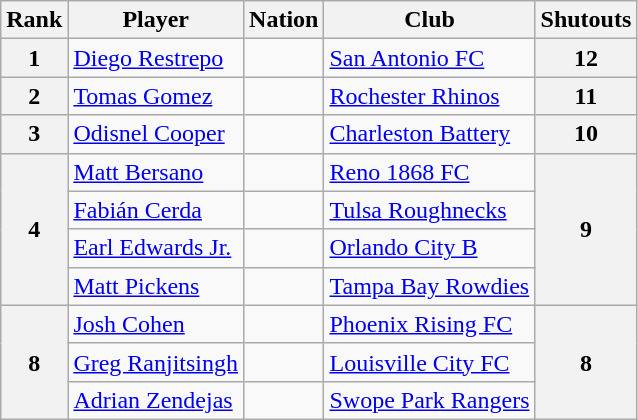<table class="wikitable">
<tr>
<th>Rank</th>
<th>Player</th>
<th>Nation</th>
<th>Club</th>
<th>Shutouts</th>
</tr>
<tr>
<th>1</th>
<td><a href='#'>Diego Restrepo</a></td>
<td></td>
<td><a href='#'>San Antonio FC</a></td>
<th>12</th>
</tr>
<tr>
<th>2</th>
<td><a href='#'>Tomas Gomez</a></td>
<td></td>
<td><a href='#'>Rochester Rhinos</a></td>
<th>11</th>
</tr>
<tr>
<th>3</th>
<td><a href='#'>Odisnel Cooper</a></td>
<td></td>
<td><a href='#'>Charleston Battery</a></td>
<th>10</th>
</tr>
<tr>
<th rowspan=4>4</th>
<td><a href='#'>Matt Bersano</a></td>
<td></td>
<td><a href='#'>Reno 1868 FC</a></td>
<th rowspan=4>9</th>
</tr>
<tr>
<td><a href='#'>Fabián Cerda</a></td>
<td></td>
<td><a href='#'>Tulsa Roughnecks</a></td>
</tr>
<tr>
<td><a href='#'>Earl Edwards Jr.</a></td>
<td></td>
<td><a href='#'>Orlando City B</a></td>
</tr>
<tr>
<td><a href='#'>Matt Pickens</a></td>
<td></td>
<td><a href='#'>Tampa Bay Rowdies</a></td>
</tr>
<tr>
<th rowspan=3>8</th>
<td><a href='#'>Josh Cohen</a></td>
<td></td>
<td><a href='#'>Phoenix Rising FC</a></td>
<th rowspan=3>8</th>
</tr>
<tr>
<td><a href='#'>Greg Ranjitsingh</a></td>
<td></td>
<td><a href='#'>Louisville City FC</a></td>
</tr>
<tr>
<td><a href='#'>Adrian Zendejas</a></td>
<td></td>
<td><a href='#'>Swope Park Rangers</a></td>
</tr>
</table>
